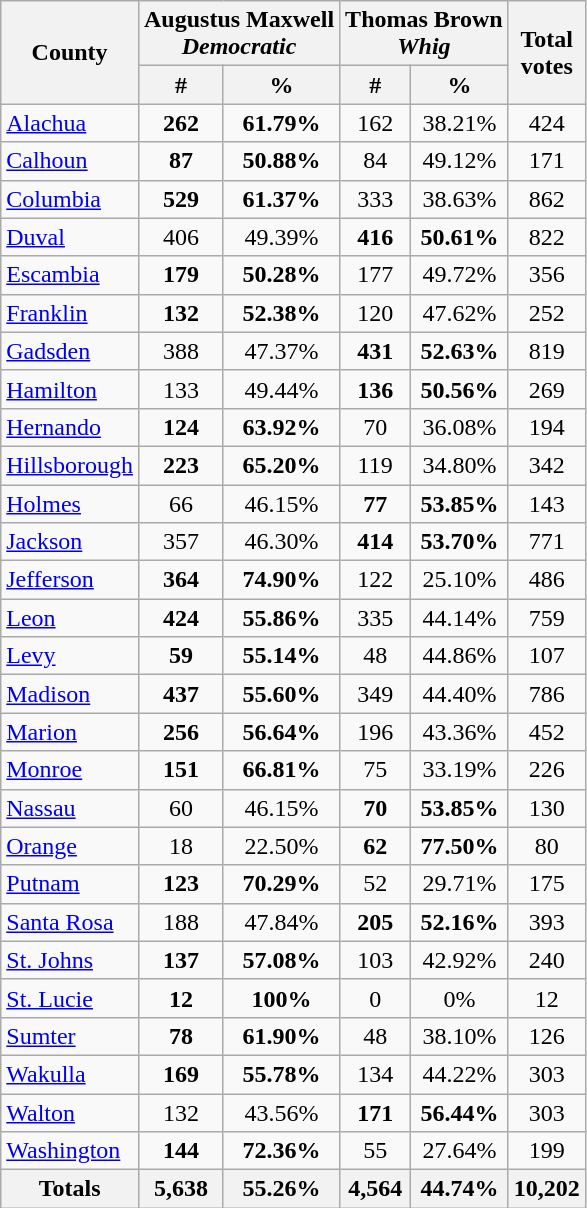<table class="wikitable sortable">
<tr>
<th rowspan="2" colspan="1" style="text-align:center">County</th>
<th colspan="2" >Augustus Maxwell<br><em>Democratic</em></th>
<th colspan="2" style="text-align: center;" >Thomas Brown<br><em>Whig</em></th>
<th rowspan="2" colspan="1" style="text-align: center;">Total<br>votes</th>
</tr>
<tr>
<th colspan="1" style="text-align: center;" >#</th>
<th colspan="1" style="text-align: center;" >%</th>
<th colspan="1" style="text-align: center;" >#</th>
<th colspan="1" style="text-align: center;" >%</th>
</tr>
<tr>
<td><a href='#'>Alachua</a></td>
<td align="center"><strong>262</strong></td>
<td align="center"><strong>61.79%</strong></td>
<td align="center">162</td>
<td align="center">38.21%</td>
<td align="center">424</td>
</tr>
<tr>
<td><a href='#'>Calhoun</a></td>
<td align="center"><strong>87</strong></td>
<td align="center"><strong>50.88%</strong></td>
<td align="center">84</td>
<td align="center">49.12%</td>
<td align="center">171</td>
</tr>
<tr>
<td><a href='#'>Columbia</a></td>
<td align="center"><strong>529</strong></td>
<td align="center"><strong>61.37%</strong></td>
<td align="center">333</td>
<td align="center">38.63%</td>
<td align="center">862</td>
</tr>
<tr>
<td><a href='#'>Duval</a></td>
<td align="center">406</td>
<td align="center">49.39%</td>
<td align="center"><strong>416</strong></td>
<td align="center"><strong>50.61%</strong></td>
<td align="center">822</td>
</tr>
<tr>
<td><a href='#'>Escambia</a></td>
<td align="center"><strong>179</strong></td>
<td align="center"><strong>50.28%</strong></td>
<td align="center">177</td>
<td align="center">49.72%</td>
<td align="center">356</td>
</tr>
<tr>
<td><a href='#'>Franklin</a></td>
<td align="center"><strong>132</strong></td>
<td align="center"><strong>52.38%</strong></td>
<td align="center">120</td>
<td align="center">47.62%</td>
<td align="center">252</td>
</tr>
<tr>
<td><a href='#'>Gadsden</a></td>
<td align="center">388</td>
<td align="center">47.37%</td>
<td align="center"><strong>431</strong></td>
<td align="center"><strong>52.63%</strong></td>
<td align="center">819</td>
</tr>
<tr>
<td><a href='#'>Hamilton</a></td>
<td align="center">133</td>
<td align="center">49.44%</td>
<td align="center"><strong>136</strong></td>
<td align="center"><strong>50.56%</strong></td>
<td align="center">269</td>
</tr>
<tr>
<td><a href='#'>Hernando</a></td>
<td align="center"><strong>124</strong></td>
<td align="center"><strong>63.92%</strong></td>
<td align="center">70</td>
<td align="center">36.08%</td>
<td align="center">194</td>
</tr>
<tr>
<td><a href='#'>Hillsborough</a></td>
<td align="center"><strong>223</strong></td>
<td align="center"><strong>65.20%</strong></td>
<td align="center">119</td>
<td align="center">34.80%</td>
<td align="center">342</td>
</tr>
<tr>
<td><a href='#'>Holmes</a></td>
<td align="center">66</td>
<td align="center">46.15%</td>
<td align="center"><strong>77</strong></td>
<td align="center"><strong>53.85%</strong></td>
<td align="center">143</td>
</tr>
<tr>
<td><a href='#'>Jackson</a></td>
<td align="center">357</td>
<td align="center">46.30%</td>
<td align="center"><strong>414</strong></td>
<td align="center"><strong>53.70%</strong></td>
<td align="center">771</td>
</tr>
<tr>
<td><a href='#'>Jefferson</a></td>
<td align="center"><strong>364</strong></td>
<td align="center"><strong>74.90%</strong></td>
<td align="center">122</td>
<td align="center">25.10%</td>
<td align="center">486</td>
</tr>
<tr>
<td><a href='#'>Leon</a></td>
<td align="center"><strong>424</strong></td>
<td align="center"><strong>55.86%</strong></td>
<td align="center">335</td>
<td align="center">44.14%</td>
<td align="center">759</td>
</tr>
<tr>
<td><a href='#'>Levy</a></td>
<td align="center"><strong>59</strong></td>
<td align="center"><strong>55.14%</strong></td>
<td align="center">48</td>
<td align="center">44.86%</td>
<td align="center">107</td>
</tr>
<tr>
<td><a href='#'>Madison</a></td>
<td align="center"><strong>437</strong></td>
<td align="center"><strong>55.60%</strong></td>
<td align="center">349</td>
<td align="center">44.40%</td>
<td align="center">786</td>
</tr>
<tr>
<td><a href='#'>Marion</a></td>
<td align="center"><strong>256</strong></td>
<td align="center"><strong>56.64%</strong></td>
<td align="center">196</td>
<td align="center">43.36%</td>
<td align="center">452</td>
</tr>
<tr>
<td><a href='#'>Monroe</a></td>
<td align="center"><strong>151</strong></td>
<td align="center"><strong>66.81%</strong></td>
<td align="center">75</td>
<td align="center">33.19%</td>
<td align="center">226</td>
</tr>
<tr>
<td><a href='#'>Nassau</a></td>
<td align="center">60</td>
<td align="center">46.15%</td>
<td align="center"><strong>70</strong></td>
<td align="center"><strong>53.85%</strong></td>
<td align="center">130</td>
</tr>
<tr>
<td><a href='#'>Orange</a></td>
<td align="center">18</td>
<td align="center">22.50%</td>
<td align="center"><strong>62</strong></td>
<td align="center"><strong>77.50%</strong></td>
<td align="center">80</td>
</tr>
<tr>
<td><a href='#'>Putnam</a></td>
<td align="center"><strong>123</strong></td>
<td align="center"><strong>70.29%</strong></td>
<td align="center">52</td>
<td align="center">29.71%</td>
<td align="center">175</td>
</tr>
<tr>
<td><a href='#'>Santa Rosa</a></td>
<td align="center">188</td>
<td align="center">47.84%</td>
<td align="center"><strong>205</strong></td>
<td align="center"><strong>52.16%</strong></td>
<td align="center">393</td>
</tr>
<tr>
<td><a href='#'>St. Johns</a></td>
<td align="center"><strong>137</strong></td>
<td align="center"><strong>57.08%</strong></td>
<td align="center">103</td>
<td align="center">42.92%</td>
<td align="center">240</td>
</tr>
<tr>
<td><a href='#'>St. Lucie</a></td>
<td align="center"><strong>12</strong></td>
<td align="center"><strong>100%</strong></td>
<td align="center">0</td>
<td align="center">0%</td>
<td align="center">12</td>
</tr>
<tr>
<td><a href='#'>Sumter</a></td>
<td align="center"><strong>78</strong></td>
<td align="center"><strong>61.90%</strong></td>
<td align="center">48</td>
<td align="center">38.10%</td>
<td align="center">126</td>
</tr>
<tr>
<td><a href='#'>Wakulla</a></td>
<td align="center"><strong>169</strong></td>
<td align="center"><strong>55.78%</strong></td>
<td align="center">134</td>
<td align="center">44.22%</td>
<td align="center">303</td>
</tr>
<tr>
<td><a href='#'>Walton</a></td>
<td align="center">132</td>
<td align="center">43.56%</td>
<td align="center"><strong>171</strong></td>
<td align="center"><strong>56.44%</strong></td>
<td align="center">303</td>
</tr>
<tr>
<td><a href='#'>Washington</a></td>
<td align="center"><strong>144</strong></td>
<td align="center"><strong>72.36%</strong></td>
<td align="center">55</td>
<td align="center">27.64%</td>
<td align="center">199</td>
</tr>
<tr>
<th>Totals</th>
<th><strong>5,638</strong></th>
<th><strong>55.26%</strong></th>
<th><strong>4,564</strong></th>
<th><strong>44.74%</strong></th>
<th>10,202</th>
</tr>
</table>
